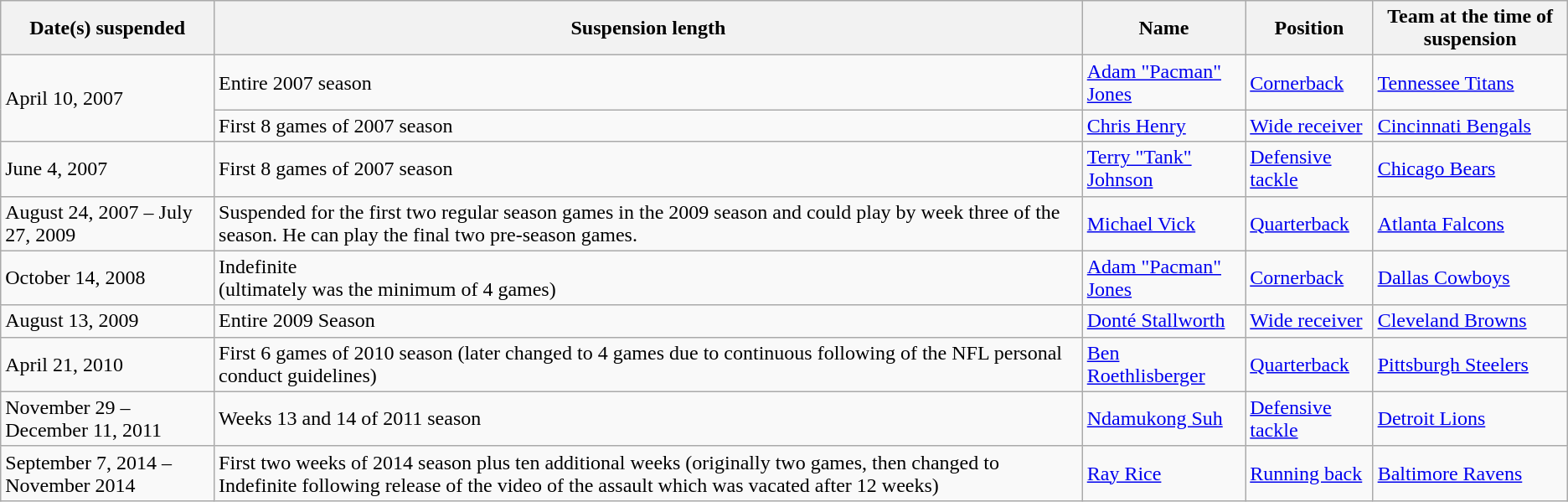<table class=wikitable>
<tr>
<th>Date(s) suspended</th>
<th>Suspension length</th>
<th>Name</th>
<th>Position</th>
<th>Team at the time of suspension</th>
</tr>
<tr>
<td rowspan="2">April 10, 2007</td>
<td>Entire 2007 season</td>
<td><a href='#'>Adam "Pacman" Jones</a></td>
<td><a href='#'>Cornerback</a></td>
<td><a href='#'>Tennessee Titans</a></td>
</tr>
<tr>
<td>First 8 games of 2007 season</td>
<td><a href='#'>Chris Henry</a></td>
<td><a href='#'>Wide receiver</a></td>
<td><a href='#'>Cincinnati Bengals</a></td>
</tr>
<tr>
<td>June 4, 2007</td>
<td>First 8 games of 2007 season</td>
<td><a href='#'>Terry "Tank" Johnson</a></td>
<td><a href='#'>Defensive tackle</a></td>
<td><a href='#'>Chicago Bears</a></td>
</tr>
<tr>
<td>August 24, 2007 – July 27, 2009</td>
<td>Suspended for the first two regular season games in the 2009 season and could play by week three of the season. He can play the final two pre-season games.</td>
<td><a href='#'>Michael Vick</a></td>
<td><a href='#'>Quarterback</a></td>
<td><a href='#'>Atlanta Falcons</a></td>
</tr>
<tr>
<td>October 14, 2008</td>
<td>Indefinite <br>(ultimately was the minimum of 4 games)</td>
<td><a href='#'>Adam "Pacman" Jones</a></td>
<td><a href='#'>Cornerback</a></td>
<td><a href='#'>Dallas Cowboys</a></td>
</tr>
<tr>
<td>August 13, 2009</td>
<td>Entire 2009 Season</td>
<td><a href='#'>Donté Stallworth</a></td>
<td><a href='#'>Wide receiver</a></td>
<td><a href='#'>Cleveland Browns</a></td>
</tr>
<tr>
<td>April 21, 2010</td>
<td>First 6 games of 2010 season (later changed to 4 games due to continuous following of the NFL personal conduct guidelines)</td>
<td><a href='#'>Ben Roethlisberger</a></td>
<td><a href='#'>Quarterback</a></td>
<td><a href='#'>Pittsburgh Steelers</a></td>
</tr>
<tr>
<td>November 29 – December 11, 2011</td>
<td>Weeks 13 and 14 of 2011 season</td>
<td><a href='#'>Ndamukong Suh</a></td>
<td><a href='#'>Defensive tackle</a></td>
<td><a href='#'>Detroit Lions</a></td>
</tr>
<tr>
<td>September 7, 2014 – November 2014</td>
<td>First two weeks of 2014 season plus ten additional weeks (originally two games, then changed to Indefinite following release of the video of the assault which was vacated after 12 weeks)</td>
<td><a href='#'>Ray Rice</a></td>
<td><a href='#'>Running back</a></td>
<td><a href='#'>Baltimore Ravens</a></td>
</tr>
</table>
